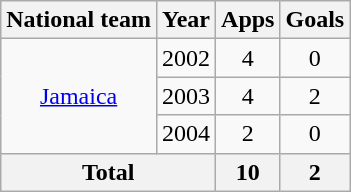<table class="wikitable" style="text-align:center">
<tr>
<th>National team</th>
<th>Year</th>
<th>Apps</th>
<th>Goals</th>
</tr>
<tr>
<td rowspan="3"><a href='#'>Jamaica</a></td>
<td>2002</td>
<td>4</td>
<td>0</td>
</tr>
<tr>
<td>2003</td>
<td>4</td>
<td>2</td>
</tr>
<tr>
<td>2004</td>
<td>2</td>
<td>0</td>
</tr>
<tr>
<th colspan="2">Total</th>
<th>10</th>
<th>2</th>
</tr>
</table>
